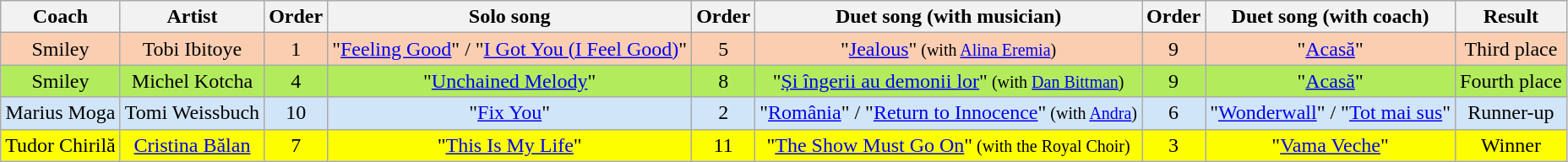<table class="wikitable" style="text-align: center">
<tr>
<th>Coach</th>
<th>Artist</th>
<th>Order</th>
<th>Solo song</th>
<th>Order</th>
<th>Duet song (with musician)</th>
<th>Order</th>
<th>Duet song (with coach)</th>
<th>Result</th>
</tr>
<tr style="background:#fbceb1">
<td>Smiley</td>
<td>Tobi Ibitoye</td>
<td>1</td>
<td>"<a href='#'>Feeling Good</a>" / "<a href='#'>I Got You (I Feel Good)</a>"</td>
<td>5</td>
<td>"<a href='#'>Jealous</a>"<small> (with <a href='#'>Alina Eremia</a>)</small></td>
<td>9</td>
<td>"<a href='#'>Acasă</a>"</td>
<td>Third place</td>
</tr>
<tr style="background:#b2ec5d">
<td>Smiley</td>
<td>Michel Kotcha</td>
<td>4</td>
<td>"<a href='#'>Unchained Melody</a>"</td>
<td>8</td>
<td>"<a href='#'>Și îngerii au demonii lor</a>"<small> (with <a href='#'>Dan Bittman</a>)</small></td>
<td>9</td>
<td>"<a href='#'>Acasă</a>"</td>
<td>Fourth place</td>
</tr>
<tr style="background:#d1e5f8">
<td>Marius Moga</td>
<td>Tomi Weissbuch</td>
<td>10</td>
<td>"<a href='#'>Fix You</a>"</td>
<td>2</td>
<td>"<a href='#'>România</a>" / "<a href='#'>Return to Innocence</a>"<small> (with <a href='#'>Andra</a>)</small></td>
<td>6</td>
<td>"<a href='#'>Wonderwall</a>" / "<a href='#'>Tot mai sus</a>"</td>
<td>Runner-up</td>
</tr>
<tr style="background:#fdff00">
<td>Tudor Chirilă</td>
<td><a href='#'>Cristina Bălan</a></td>
<td>7</td>
<td>"<a href='#'>This Is My Life</a>"</td>
<td>11</td>
<td>"<a href='#'>The Show Must Go On</a>"<small> (with the Royal Choir)</small></td>
<td>3</td>
<td>"<a href='#'>Vama Veche</a>"</td>
<td>Winner</td>
</tr>
</table>
